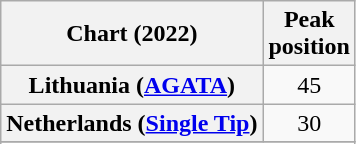<table class="wikitable sortable plainrowheaders" style="text-align:center">
<tr>
<th scope="col">Chart (2022)</th>
<th scope="col">Peak<br>position</th>
</tr>
<tr>
<th scope="row">Lithuania (<a href='#'>AGATA</a>)</th>
<td>45</td>
</tr>
<tr>
<th scope="row">Netherlands (<a href='#'>Single Tip</a>)</th>
<td>30</td>
</tr>
<tr>
</tr>
<tr>
</tr>
</table>
